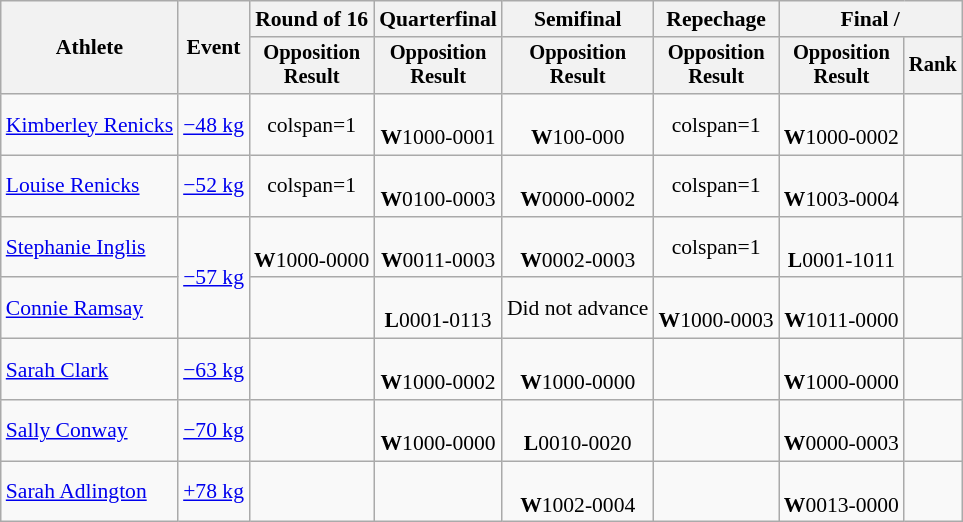<table class="wikitable" style="font-size:90%">
<tr>
<th rowspan=2>Athlete</th>
<th rowspan=2>Event</th>
<th>Round of 16</th>
<th>Quarterfinal</th>
<th>Semifinal</th>
<th>Repechage</th>
<th colspan=2>Final / </th>
</tr>
<tr style="font-size: 95%">
<th>Opposition<br>Result</th>
<th>Opposition<br>Result</th>
<th>Opposition<br>Result</th>
<th>Opposition<br>Result</th>
<th>Opposition<br>Result</th>
<th>Rank</th>
</tr>
<tr align=center>
<td align=left><a href='#'>Kimberley Renicks</a></td>
<td align=left><a href='#'>−48 kg</a></td>
<td>colspan=1 </td>
<td><br><strong>W</strong>1000-0001</td>
<td><br><strong>W</strong>100-000</td>
<td>colspan=1 </td>
<td><br><strong>W</strong>1000-0002</td>
<td></td>
</tr>
<tr align=center>
<td align=left><a href='#'>Louise Renicks</a></td>
<td align=left><a href='#'>−52 kg</a></td>
<td>colspan=1 </td>
<td><br><strong>W</strong>0100-0003</td>
<td><br><strong>W</strong>0000-0002</td>
<td>colspan=1 </td>
<td><br><strong>W</strong>1003-0004</td>
<td></td>
</tr>
<tr align=center>
<td align=left><a href='#'>Stephanie Inglis</a></td>
<td align=left rowspan=2><a href='#'>−57 kg</a></td>
<td><br><strong>W</strong>1000-0000</td>
<td><br><strong>W</strong>0011-0003</td>
<td><br><strong>W</strong>0002-0003</td>
<td>colspan=1 </td>
<td><br><strong>L</strong>0001-1011</td>
<td></td>
</tr>
<tr align=center>
<td align=left><a href='#'>Connie Ramsay</a></td>
<td></td>
<td><br><strong>L</strong>0001-0113</td>
<td>Did not advance</td>
<td><br><strong>W</strong>1000-0003</td>
<td><br><strong>W</strong>1011-0000</td>
<td></td>
</tr>
<tr align=center>
<td align=left><a href='#'>Sarah Clark</a></td>
<td align=left><a href='#'>−63 kg</a></td>
<td></td>
<td><br><strong>W</strong>1000-0002</td>
<td><br><strong>W</strong>1000-0000</td>
<td></td>
<td><br><strong>W</strong>1000-0000</td>
<td></td>
</tr>
<tr align=center>
<td align=left><a href='#'>Sally Conway</a></td>
<td align=left><a href='#'>−70 kg</a></td>
<td></td>
<td><br><strong>W</strong>1000-0000</td>
<td><br><strong>L</strong>0010-0020</td>
<td></td>
<td><br><strong>W</strong>0000-0003</td>
<td></td>
</tr>
<tr align=center>
<td align=left><a href='#'>Sarah Adlington</a></td>
<td align=left><a href='#'>+78 kg</a></td>
<td></td>
<td></td>
<td><br><strong>W</strong>1002-0004</td>
<td></td>
<td><br><strong>W</strong>0013-0000</td>
<td></td>
</tr>
</table>
